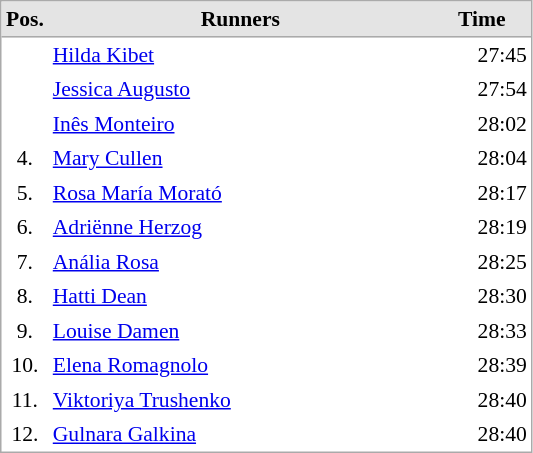<table cellspacing="0" cellpadding="3" style="border:1px solid #AAAAAA;font-size:90%">
<tr bgcolor="#E4E4E4">
<th style="border-bottom:1px solid #AAAAAA" width=10>Pos.</th>
<th style="border-bottom:1px solid #AAAAAA" width=250>Runners</th>
<th style="border-bottom:1px solid #AAAAAA" width=60>Time</th>
</tr>
<tr align="center">
<td align="center"></td>
<td align="left"> <a href='#'>Hilda Kibet</a></td>
<td align="right">27:45</td>
</tr>
<tr align="center">
<td align="center"></td>
<td align="left"> <a href='#'>Jessica Augusto</a></td>
<td align="right">27:54</td>
</tr>
<tr align="center">
<td align="center"></td>
<td align="left"> <a href='#'>Inês Monteiro</a></td>
<td align="right">28:02</td>
</tr>
<tr align="center">
<td align="center">4.</td>
<td align="left"> <a href='#'>Mary Cullen</a></td>
<td align="right">28:04</td>
</tr>
<tr align="center">
<td align="center">5.</td>
<td align="left"> <a href='#'>Rosa María Morató</a></td>
<td align="right">28:17</td>
</tr>
<tr align="center">
<td align="center">6.</td>
<td align="left"> <a href='#'>Adriënne Herzog</a></td>
<td align="right">28:19</td>
</tr>
<tr align="center">
<td align="center">7.</td>
<td align="left"> <a href='#'>Anália Rosa</a></td>
<td align="right">28:25</td>
</tr>
<tr align="center">
<td align="center">8.</td>
<td align="left"> <a href='#'>Hatti Dean</a></td>
<td align="right">28:30</td>
</tr>
<tr align="center">
<td align="center">9.</td>
<td align="left"> <a href='#'>Louise Damen</a></td>
<td align="right">28:33</td>
</tr>
<tr align="center">
<td align="center">10.</td>
<td align="left"> <a href='#'>Elena Romagnolo</a></td>
<td align="right">28:39</td>
</tr>
<tr align="center">
<td align="center">11.</td>
<td align="left"> <a href='#'>Viktoriya Trushenko</a></td>
<td align="right">28:40</td>
</tr>
<tr align="center">
<td align="center">12.</td>
<td align="left"> <a href='#'>Gulnara Galkina</a></td>
<td align="right">28:40</td>
</tr>
</table>
